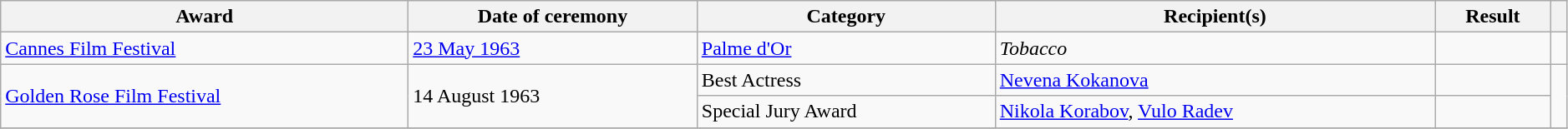<table class="wikitable sortable plainrowheaders" style="width: 99%;">
<tr>
<th scope="col">Award</th>
<th scope="col">Date of ceremony</th>
<th scope="col">Category</th>
<th scope="col">Recipient(s)</th>
<th scope="col">Result</th>
<th scope="col" class="unsortable"></th>
</tr>
<tr>
<td><a href='#'>Cannes Film Festival</a></td>
<td><a href='#'>23 May 1963</a></td>
<td><a href='#'>Palme d'Or</a></td>
<td><em>Tobacco</em></td>
<td></td>
<td style="text-align:center;"></td>
</tr>
<tr>
<td rowspan="2"><a href='#'>Golden Rose Film Festival</a></td>
<td rowspan="2">14 August 1963</td>
<td>Best Actress</td>
<td><a href='#'>Nevena Kokanova</a></td>
<td></td>
<td style="text-align:center;" rowspan="2"></td>
</tr>
<tr>
<td>Special Jury Award</td>
<td><a href='#'>Nikola Korabov</a>, <a href='#'>Vulo Radev</a></td>
<td></td>
</tr>
<tr>
</tr>
</table>
